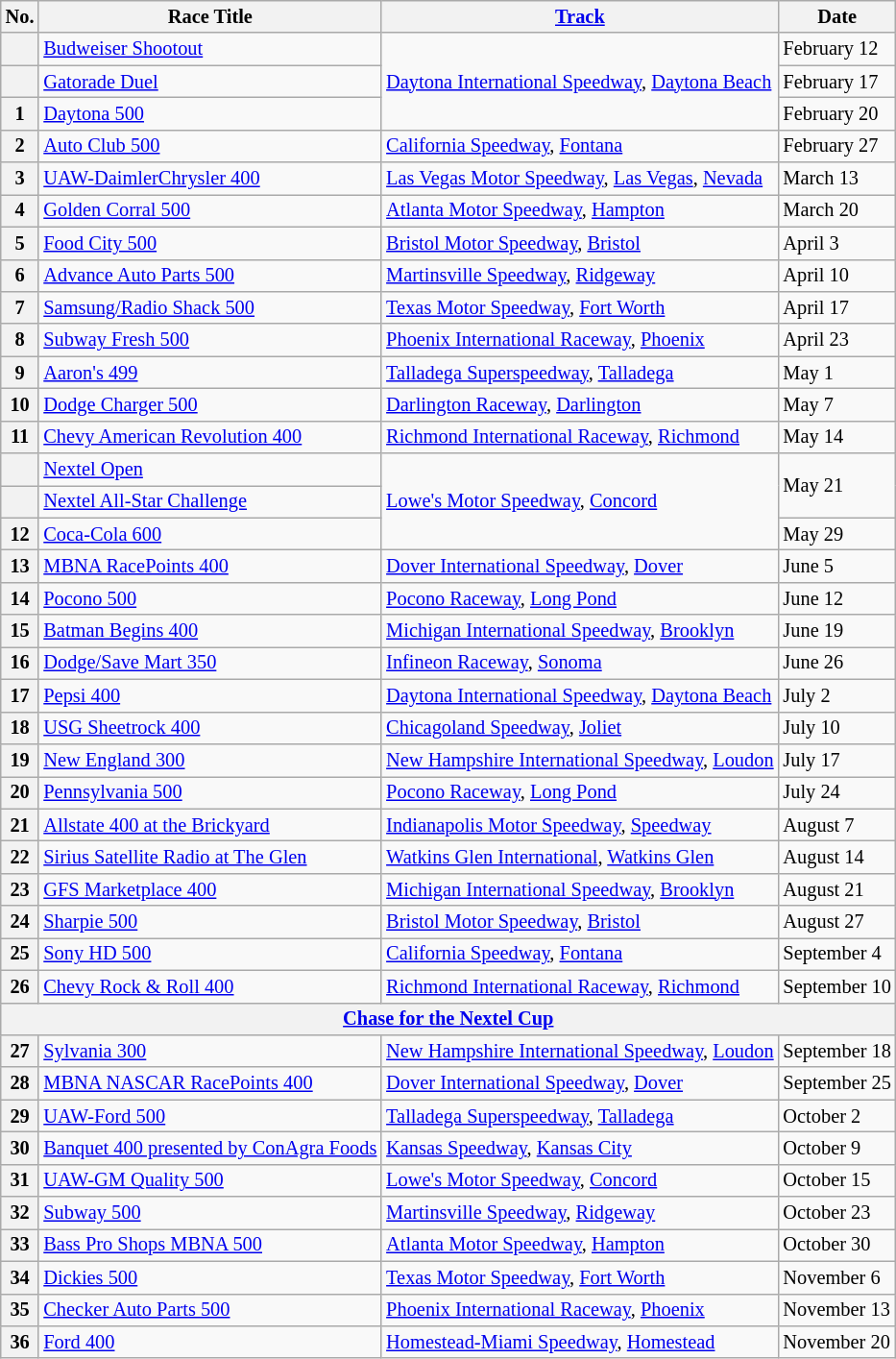<table class="wikitable" style="font-size:85%;">
<tr>
<th>No.</th>
<th>Race Title</th>
<th><a href='#'>Track</a></th>
<th>Date</th>
</tr>
<tr>
<th></th>
<td><a href='#'>Budweiser Shootout</a></td>
<td rowspan=3><a href='#'>Daytona International Speedway</a>, <a href='#'>Daytona Beach</a></td>
<td>February 12</td>
</tr>
<tr>
<th></th>
<td><a href='#'>Gatorade Duel</a></td>
<td>February 17</td>
</tr>
<tr>
<th>1</th>
<td><a href='#'>Daytona 500</a></td>
<td>February 20</td>
</tr>
<tr>
<th>2</th>
<td><a href='#'>Auto Club 500</a></td>
<td><a href='#'>California Speedway</a>, <a href='#'>Fontana</a></td>
<td>February 27</td>
</tr>
<tr>
<th>3</th>
<td><a href='#'>UAW-DaimlerChrysler 400</a></td>
<td><a href='#'>Las Vegas Motor Speedway</a>, <a href='#'>Las Vegas</a>, <a href='#'>Nevada</a></td>
<td>March 13</td>
</tr>
<tr>
<th>4</th>
<td><a href='#'>Golden Corral 500</a></td>
<td><a href='#'>Atlanta Motor Speedway</a>, <a href='#'>Hampton</a></td>
<td>March 20</td>
</tr>
<tr>
<th>5</th>
<td><a href='#'>Food City 500</a></td>
<td><a href='#'>Bristol Motor Speedway</a>, <a href='#'>Bristol</a></td>
<td>April 3</td>
</tr>
<tr>
<th>6</th>
<td><a href='#'>Advance Auto Parts 500</a></td>
<td><a href='#'>Martinsville Speedway</a>, <a href='#'>Ridgeway</a></td>
<td>April 10</td>
</tr>
<tr>
<th>7</th>
<td><a href='#'>Samsung/Radio Shack 500</a></td>
<td><a href='#'>Texas Motor Speedway</a>, <a href='#'>Fort Worth</a></td>
<td>April 17</td>
</tr>
<tr>
<th>8</th>
<td><a href='#'>Subway Fresh 500</a></td>
<td><a href='#'>Phoenix International Raceway</a>, <a href='#'>Phoenix</a></td>
<td>April 23</td>
</tr>
<tr>
<th>9</th>
<td><a href='#'>Aaron's 499</a></td>
<td><a href='#'>Talladega Superspeedway</a>, <a href='#'>Talladega</a></td>
<td>May 1</td>
</tr>
<tr>
<th>10</th>
<td><a href='#'>Dodge Charger 500</a></td>
<td><a href='#'>Darlington Raceway</a>, <a href='#'>Darlington</a></td>
<td>May 7</td>
</tr>
<tr>
<th>11</th>
<td><a href='#'>Chevy American Revolution 400</a></td>
<td><a href='#'>Richmond International Raceway</a>, <a href='#'>Richmond</a></td>
<td>May 14</td>
</tr>
<tr>
<th></th>
<td><a href='#'>Nextel Open</a></td>
<td rowspan=3><a href='#'>Lowe's Motor Speedway</a>, <a href='#'>Concord</a></td>
<td rowspan=2>May 21</td>
</tr>
<tr>
<th></th>
<td><a href='#'>Nextel All-Star Challenge</a></td>
</tr>
<tr>
<th>12</th>
<td><a href='#'>Coca-Cola 600</a></td>
<td>May 29</td>
</tr>
<tr>
<th>13</th>
<td><a href='#'>MBNA RacePoints 400</a></td>
<td><a href='#'>Dover International Speedway</a>, <a href='#'>Dover</a></td>
<td>June 5</td>
</tr>
<tr>
<th>14</th>
<td><a href='#'>Pocono 500</a></td>
<td><a href='#'>Pocono Raceway</a>, <a href='#'>Long Pond</a></td>
<td>June 12</td>
</tr>
<tr>
<th>15</th>
<td><a href='#'>Batman Begins 400</a></td>
<td><a href='#'>Michigan International Speedway</a>, <a href='#'>Brooklyn</a></td>
<td>June 19</td>
</tr>
<tr>
<th>16</th>
<td><a href='#'>Dodge/Save Mart 350</a></td>
<td><a href='#'>Infineon Raceway</a>, <a href='#'>Sonoma</a></td>
<td>June 26</td>
</tr>
<tr>
<th>17</th>
<td><a href='#'>Pepsi 400</a></td>
<td><a href='#'>Daytona International Speedway</a>, <a href='#'>Daytona Beach</a></td>
<td>July 2</td>
</tr>
<tr>
<th>18</th>
<td><a href='#'>USG Sheetrock 400</a></td>
<td><a href='#'>Chicagoland Speedway</a>, <a href='#'>Joliet</a></td>
<td>July 10</td>
</tr>
<tr>
<th>19</th>
<td><a href='#'>New England 300</a></td>
<td><a href='#'>New Hampshire International Speedway</a>, <a href='#'>Loudon</a></td>
<td>July 17</td>
</tr>
<tr>
<th>20</th>
<td><a href='#'>Pennsylvania 500</a></td>
<td><a href='#'>Pocono Raceway</a>, <a href='#'>Long Pond</a></td>
<td>July 24</td>
</tr>
<tr>
<th>21</th>
<td><a href='#'>Allstate 400 at the Brickyard</a></td>
<td><a href='#'>Indianapolis Motor Speedway</a>, <a href='#'>Speedway</a></td>
<td>August 7</td>
</tr>
<tr>
<th>22</th>
<td><a href='#'>Sirius Satellite Radio at The Glen</a></td>
<td><a href='#'>Watkins Glen International</a>, <a href='#'>Watkins Glen</a></td>
<td>August 14</td>
</tr>
<tr>
<th>23</th>
<td><a href='#'>GFS Marketplace 400</a></td>
<td><a href='#'>Michigan International Speedway</a>, <a href='#'>Brooklyn</a></td>
<td>August 21</td>
</tr>
<tr>
<th>24</th>
<td><a href='#'>Sharpie 500</a></td>
<td><a href='#'>Bristol Motor Speedway</a>, <a href='#'>Bristol</a></td>
<td>August 27</td>
</tr>
<tr>
<th>25</th>
<td><a href='#'>Sony HD 500</a></td>
<td><a href='#'>California Speedway</a>, <a href='#'>Fontana</a></td>
<td>September 4</td>
</tr>
<tr>
<th>26</th>
<td><a href='#'>Chevy Rock & Roll 400</a></td>
<td><a href='#'>Richmond International Raceway</a>, <a href='#'>Richmond</a></td>
<td>September 10</td>
</tr>
<tr>
<th colspan="4"><a href='#'>Chase for the Nextel Cup</a></th>
</tr>
<tr>
<th>27</th>
<td><a href='#'>Sylvania 300</a></td>
<td><a href='#'>New Hampshire International Speedway</a>, <a href='#'>Loudon</a></td>
<td>September 18</td>
</tr>
<tr>
<th>28</th>
<td><a href='#'>MBNA NASCAR RacePoints 400</a></td>
<td><a href='#'>Dover International Speedway</a>, <a href='#'>Dover</a></td>
<td>September 25</td>
</tr>
<tr>
<th>29</th>
<td><a href='#'>UAW-Ford 500</a></td>
<td><a href='#'>Talladega Superspeedway</a>, <a href='#'>Talladega</a></td>
<td>October 2</td>
</tr>
<tr>
<th>30</th>
<td><a href='#'>Banquet 400 presented by ConAgra Foods</a></td>
<td><a href='#'>Kansas Speedway</a>, <a href='#'>Kansas City</a></td>
<td>October 9</td>
</tr>
<tr>
<th>31</th>
<td><a href='#'>UAW-GM Quality 500</a></td>
<td><a href='#'>Lowe's Motor Speedway</a>, <a href='#'>Concord</a></td>
<td>October 15</td>
</tr>
<tr>
<th>32</th>
<td><a href='#'>Subway 500</a></td>
<td><a href='#'>Martinsville Speedway</a>, <a href='#'>Ridgeway</a></td>
<td>October 23</td>
</tr>
<tr>
<th>33</th>
<td><a href='#'>Bass Pro Shops MBNA 500</a></td>
<td><a href='#'>Atlanta Motor Speedway</a>, <a href='#'>Hampton</a></td>
<td>October 30</td>
</tr>
<tr>
<th>34</th>
<td><a href='#'>Dickies 500</a></td>
<td><a href='#'>Texas Motor Speedway</a>, <a href='#'>Fort Worth</a></td>
<td>November 6</td>
</tr>
<tr>
<th>35</th>
<td><a href='#'>Checker Auto Parts 500</a></td>
<td><a href='#'>Phoenix International Raceway</a>, <a href='#'>Phoenix</a></td>
<td>November 13</td>
</tr>
<tr>
<th>36</th>
<td><a href='#'>Ford 400</a></td>
<td><a href='#'>Homestead-Miami Speedway</a>, <a href='#'>Homestead</a></td>
<td>November 20</td>
</tr>
</table>
